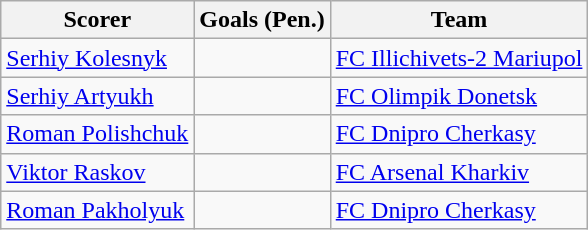<table class="wikitable">
<tr>
<th>Scorer</th>
<th>Goals (Pen.)</th>
<th>Team</th>
</tr>
<tr>
<td> <a href='#'>Serhiy Kolesnyk</a></td>
<td></td>
<td><a href='#'>FC Illichivets-2 Mariupol</a></td>
</tr>
<tr>
<td> <a href='#'>Serhiy Artyukh</a></td>
<td></td>
<td><a href='#'>FC Olimpik Donetsk</a></td>
</tr>
<tr>
<td> <a href='#'>Roman Polishchuk</a></td>
<td></td>
<td><a href='#'>FC Dnipro Cherkasy</a></td>
</tr>
<tr>
<td> <a href='#'>Viktor Raskov</a></td>
<td></td>
<td><a href='#'>FC Arsenal Kharkiv</a></td>
</tr>
<tr>
<td> <a href='#'>Roman Pakholyuk</a></td>
<td></td>
<td><a href='#'>FC Dnipro Cherkasy</a></td>
</tr>
</table>
